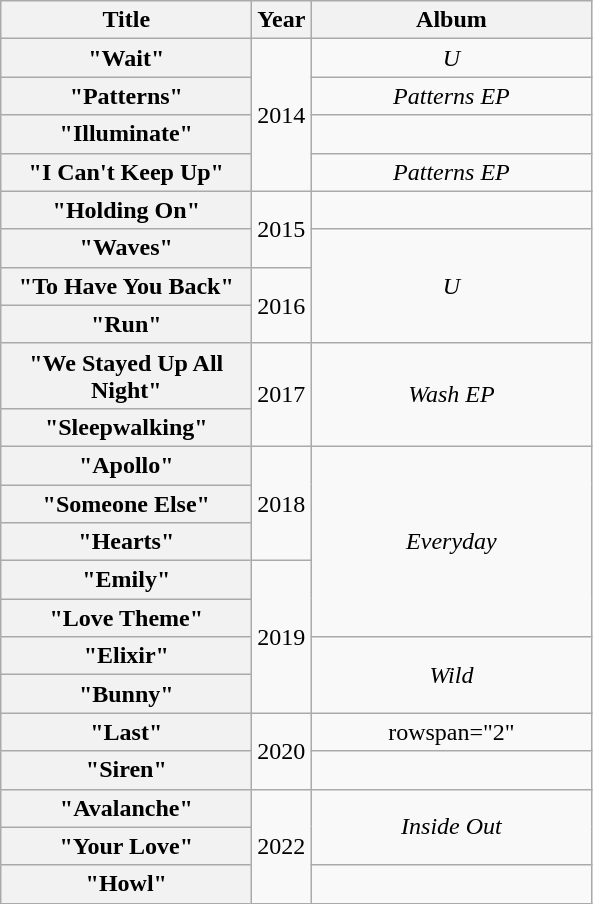<table class="wikitable plainrowheaders" style="text-align:center;">
<tr>
<th scope="col" style="width:160px;">Title</th>
<th scope="col">Year</th>
<th scope="col" style="width:180px;">Album</th>
</tr>
<tr>
<th scope="row">"Wait"</th>
<td rowspan="4">2014</td>
<td><em>U</em></td>
</tr>
<tr>
<th scope="row">"Patterns"<br></th>
<td><em>Patterns EP</em></td>
</tr>
<tr>
<th scope="row">"Illuminate"<br></th>
<td></td>
</tr>
<tr>
<th scope="row">"I Can't Keep Up"<br></th>
<td><em>Patterns EP</em></td>
</tr>
<tr>
<th scope="row">"Holding On"<br></th>
<td rowspan="2">2015</td>
<td></td>
</tr>
<tr>
<th scope="row">"Waves"</th>
<td rowspan="3"><em>U</em></td>
</tr>
<tr>
<th scope="row">"To Have You Back"</th>
<td rowspan="2">2016</td>
</tr>
<tr>
<th scope="row">"Run"</th>
</tr>
<tr>
<th scope="row">"We Stayed Up All Night"<br></th>
<td rowspan="2">2017</td>
<td rowspan="2"><em>Wash EP</em></td>
</tr>
<tr>
<th scope="row">"Sleepwalking"<br></th>
</tr>
<tr>
<th scope="row">"Apollo"</th>
<td rowspan="3">2018</td>
<td rowspan="5"><em>Everyday</em></td>
</tr>
<tr>
<th scope="row">"Someone Else"</th>
</tr>
<tr>
<th scope="row">"Hearts"</th>
</tr>
<tr>
<th scope="row">"Emily"</th>
<td rowspan="4">2019</td>
</tr>
<tr>
<th scope="row">"Love Theme"<br></th>
</tr>
<tr>
<th scope="row">"Elixir"</th>
<td rowspan="2"><em>Wild</em></td>
</tr>
<tr>
<th scope="row">"Bunny"</th>
</tr>
<tr>
<th scope="row">"Last"</th>
<td rowspan="2">2020</td>
<td>rowspan="2" </td>
</tr>
<tr>
<th scope="row">"Siren"</th>
</tr>
<tr>
<th scope="row">"Avalanche"</th>
<td rowspan="3">2022</td>
<td rowspan="2"><em>Inside Out</em></td>
</tr>
<tr>
<th scope="row">"Your Love"</th>
</tr>
<tr>
<th scope="row">"Howl" </th>
<td></td>
</tr>
</table>
